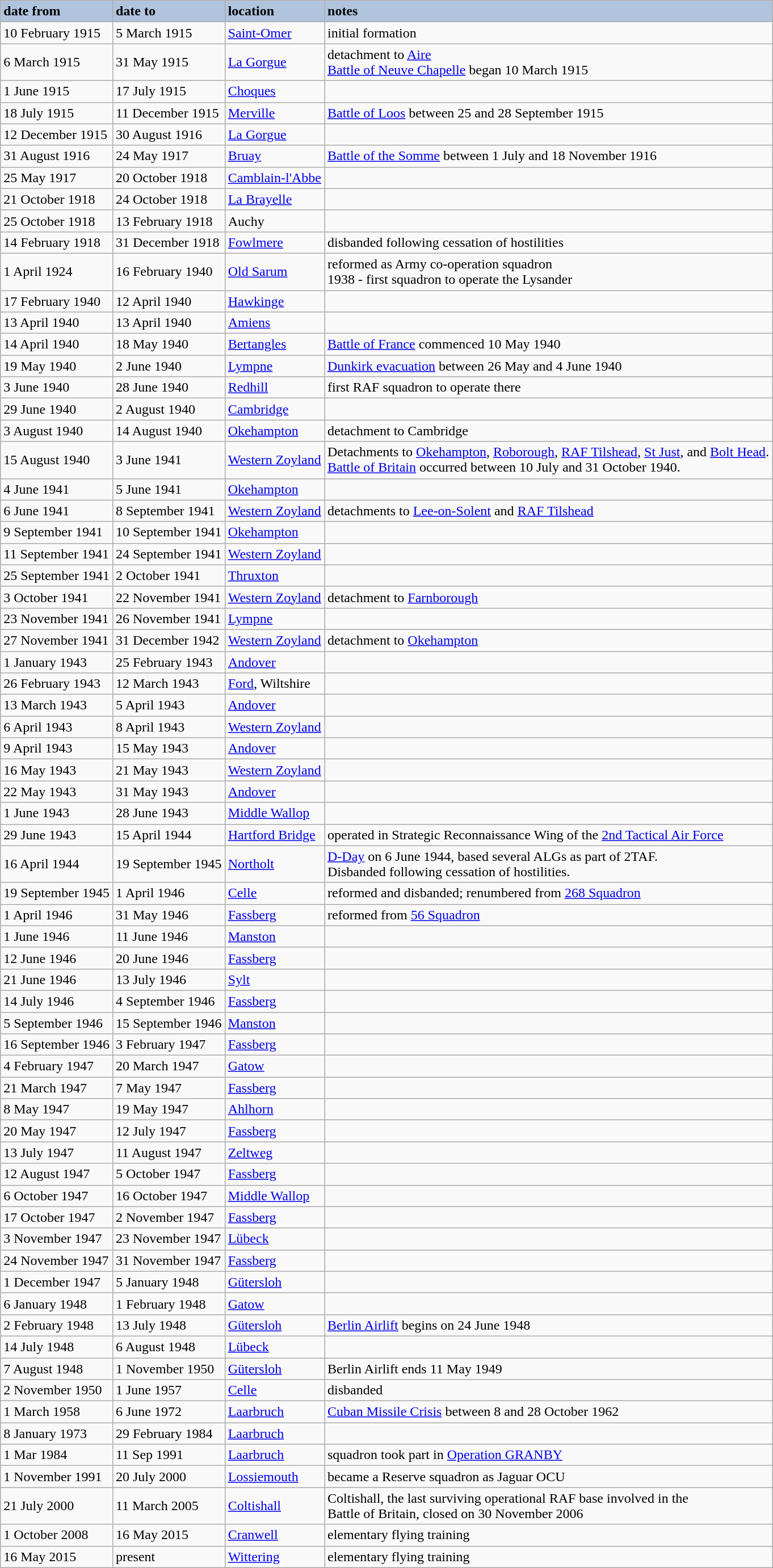<table class="wikitable sortable">
<tr>
<th style="text-align:left; background:#B0C4DE">date from</th>
<th style="text-align:left; background:#B0C4DE">date to</th>
<th style="text-align:left; background:#B0C4DE">location</th>
<th style="text-align:left; background:#B0C4DE">notes</th>
</tr>
<tr>
<td>10 February 1915</td>
<td>5 March 1915</td>
<td><a href='#'>Saint-Omer</a></td>
<td>initial formation</td>
</tr>
<tr>
<td>6 March 1915</td>
<td>31 May 1915</td>
<td><a href='#'>La Gorgue</a></td>
<td>detachment to <a href='#'>Aire</a><br><a href='#'>Battle of Neuve Chapelle</a> began 10 March 1915</td>
</tr>
<tr>
<td>1 June 1915</td>
<td>17 July 1915</td>
<td><a href='#'>Choques</a></td>
<td></td>
</tr>
<tr>
<td>18 July 1915</td>
<td>11 December 1915</td>
<td><a href='#'>Merville</a></td>
<td><a href='#'>Battle of Loos</a> between 25 and 28 September 1915</td>
</tr>
<tr>
<td>12 December 1915</td>
<td>30 August 1916</td>
<td><a href='#'>La Gorgue</a></td>
<td></td>
</tr>
<tr>
<td>31 August 1916</td>
<td>24 May 1917</td>
<td><a href='#'>Bruay</a></td>
<td><a href='#'>Battle of the Somme</a> between 1 July and 18 November 1916</td>
</tr>
<tr>
<td>25 May 1917</td>
<td>20 October 1918</td>
<td><a href='#'>Camblain-l'Abbe</a></td>
<td></td>
</tr>
<tr>
<td>21 October 1918</td>
<td>24 October 1918</td>
<td><a href='#'>La Brayelle</a></td>
<td></td>
</tr>
<tr>
<td>25 October 1918</td>
<td>13 February 1918</td>
<td>Auchy</td>
<td></td>
</tr>
<tr>
<td>14 February 1918</td>
<td>31 December 1918</td>
<td><a href='#'>Fowlmere</a></td>
<td>disbanded following cessation of hostilities</td>
</tr>
<tr>
<td>1 April 1924</td>
<td>16 February 1940</td>
<td><a href='#'>Old Sarum</a></td>
<td>reformed as Army co-operation squadron<br>1938 - first squadron to operate the Lysander</td>
</tr>
<tr>
<td>17 February 1940</td>
<td>12 April 1940</td>
<td><a href='#'>Hawkinge</a></td>
<td></td>
</tr>
<tr>
<td>13 April 1940</td>
<td>13 April 1940</td>
<td><a href='#'>Amiens</a></td>
<td></td>
</tr>
<tr>
<td>14 April 1940</td>
<td>18 May 1940</td>
<td><a href='#'>Bertangles</a></td>
<td><a href='#'>Battle of France</a> commenced 10 May 1940</td>
</tr>
<tr>
<td>19 May 1940</td>
<td>2 June 1940</td>
<td><a href='#'>Lympne</a></td>
<td><a href='#'>Dunkirk evacuation</a> between 26 May and 4 June 1940</td>
</tr>
<tr>
<td>3 June 1940</td>
<td>28 June 1940</td>
<td><a href='#'>Redhill</a></td>
<td>first RAF squadron to operate there</td>
</tr>
<tr>
<td>29 June 1940</td>
<td>2 August 1940</td>
<td><a href='#'>Cambridge</a></td>
<td></td>
</tr>
<tr>
<td>3 August 1940</td>
<td>14 August 1940</td>
<td><a href='#'>Okehampton</a></td>
<td>detachment to Cambridge</td>
</tr>
<tr>
<td>15 August 1940</td>
<td>3 June 1941</td>
<td><a href='#'>Western Zoyland</a></td>
<td>Detachments to <a href='#'>Okehampton</a>, <a href='#'>Roborough</a>, <a href='#'>RAF Tilshead</a>, <a href='#'>St Just</a>, and <a href='#'>Bolt Head</a>.<br><a href='#'>Battle of Britain</a> occurred between 10 July and 31 October 1940.</td>
</tr>
<tr>
<td>4 June 1941</td>
<td>5 June 1941</td>
<td><a href='#'>Okehampton</a></td>
<td></td>
</tr>
<tr>
<td>6 June 1941</td>
<td>8 September 1941</td>
<td><a href='#'>Western Zoyland</a></td>
<td>detachments to <a href='#'>Lee-on-Solent</a> and <a href='#'>RAF Tilshead</a></td>
</tr>
<tr>
<td>9 September 1941</td>
<td>10 September 1941</td>
<td><a href='#'>Okehampton</a></td>
<td></td>
</tr>
<tr>
<td>11 September 1941</td>
<td>24 September 1941</td>
<td><a href='#'>Western Zoyland</a></td>
<td></td>
</tr>
<tr>
<td>25 September 1941</td>
<td>2 October 1941</td>
<td><a href='#'>Thruxton</a></td>
<td></td>
</tr>
<tr>
<td>3 October 1941</td>
<td>22 November 1941</td>
<td><a href='#'>Western Zoyland</a></td>
<td>detachment to <a href='#'>Farnborough</a></td>
</tr>
<tr>
<td>23 November 1941</td>
<td>26 November 1941</td>
<td><a href='#'>Lympne</a></td>
<td></td>
</tr>
<tr>
<td>27 November 1941</td>
<td>31 December 1942</td>
<td><a href='#'>Western Zoyland</a></td>
<td>detachment to <a href='#'>Okehampton</a></td>
</tr>
<tr>
<td>1 January 1943</td>
<td>25 February 1943</td>
<td><a href='#'>Andover</a></td>
<td></td>
</tr>
<tr>
<td>26 February 1943</td>
<td>12 March 1943</td>
<td><a href='#'>Ford</a>, Wiltshire</td>
<td></td>
</tr>
<tr>
<td>13 March 1943</td>
<td>5 April 1943</td>
<td><a href='#'>Andover</a></td>
<td></td>
</tr>
<tr>
<td>6 April 1943</td>
<td>8 April 1943</td>
<td><a href='#'>Western Zoyland</a></td>
<td></td>
</tr>
<tr>
<td>9 April 1943</td>
<td>15 May 1943</td>
<td><a href='#'>Andover</a></td>
<td></td>
</tr>
<tr>
<td>16 May 1943</td>
<td>21 May 1943</td>
<td><a href='#'>Western Zoyland</a></td>
<td></td>
</tr>
<tr>
<td>22 May 1943</td>
<td>31 May 1943</td>
<td><a href='#'>Andover</a></td>
<td></td>
</tr>
<tr>
<td>1 June 1943</td>
<td>28 June 1943</td>
<td><a href='#'>Middle Wallop</a></td>
<td></td>
</tr>
<tr>
<td>29 June 1943</td>
<td>15 April 1944</td>
<td><a href='#'>Hartford Bridge</a></td>
<td>operated in Strategic Reconnaissance Wing of the <a href='#'>2nd Tactical Air Force</a></td>
</tr>
<tr>
<td>16 April 1944</td>
<td>19 September 1945</td>
<td><a href='#'>Northolt</a></td>
<td><a href='#'>D-Day</a> on 6 June 1944, based several ALGs as part of 2TAF.<br>Disbanded following cessation of hostilities.</td>
</tr>
<tr>
<td>19 September 1945</td>
<td>1 April 1946</td>
<td><a href='#'>Celle</a></td>
<td>reformed and disbanded; renumbered from <a href='#'>268 Squadron</a></td>
</tr>
<tr>
<td>1 April 1946</td>
<td>31 May 1946</td>
<td><a href='#'>Fassberg</a></td>
<td>reformed from <a href='#'>56 Squadron</a></td>
</tr>
<tr>
<td>1 June 1946</td>
<td>11 June 1946</td>
<td><a href='#'>Manston</a></td>
<td></td>
</tr>
<tr>
<td>12 June 1946</td>
<td>20 June 1946</td>
<td><a href='#'>Fassberg</a></td>
<td></td>
</tr>
<tr>
<td>21 June 1946</td>
<td>13 July 1946</td>
<td><a href='#'>Sylt</a></td>
<td></td>
</tr>
<tr>
<td>14 July 1946</td>
<td>4 September 1946</td>
<td><a href='#'>Fassberg</a></td>
<td></td>
</tr>
<tr>
<td>5 September 1946</td>
<td>15 September 1946</td>
<td><a href='#'>Manston</a></td>
<td></td>
</tr>
<tr>
<td>16 September 1946</td>
<td>3 February 1947</td>
<td><a href='#'>Fassberg</a></td>
<td></td>
</tr>
<tr>
<td>4 February 1947</td>
<td>20 March 1947</td>
<td><a href='#'>Gatow</a></td>
<td></td>
</tr>
<tr>
<td>21 March 1947</td>
<td>7 May 1947</td>
<td><a href='#'>Fassberg</a></td>
<td></td>
</tr>
<tr>
<td>8 May 1947</td>
<td>19 May 1947</td>
<td><a href='#'>Ahlhorn</a></td>
<td></td>
</tr>
<tr>
<td>20 May 1947</td>
<td>12 July 1947</td>
<td><a href='#'>Fassberg</a></td>
<td></td>
</tr>
<tr>
<td>13 July 1947</td>
<td>11 August 1947</td>
<td><a href='#'>Zeltweg</a></td>
<td></td>
</tr>
<tr>
<td>12 August 1947</td>
<td>5 October 1947</td>
<td><a href='#'>Fassberg</a></td>
<td></td>
</tr>
<tr>
<td>6 October 1947</td>
<td>16 October 1947</td>
<td><a href='#'>Middle Wallop</a></td>
<td></td>
</tr>
<tr>
<td>17 October 1947</td>
<td>2 November 1947</td>
<td><a href='#'>Fassberg</a></td>
<td></td>
</tr>
<tr>
<td>3 November 1947</td>
<td>23 November 1947</td>
<td><a href='#'>Lübeck</a></td>
<td></td>
</tr>
<tr>
<td>24 November 1947</td>
<td>31 November 1947</td>
<td><a href='#'>Fassberg</a></td>
<td></td>
</tr>
<tr>
<td>1 December 1947</td>
<td>5 January 1948</td>
<td><a href='#'>Gütersloh</a></td>
<td></td>
</tr>
<tr>
<td>6 January 1948</td>
<td>1 February 1948</td>
<td><a href='#'>Gatow</a></td>
<td></td>
</tr>
<tr>
<td>2 February 1948</td>
<td>13 July 1948</td>
<td><a href='#'>Gütersloh</a></td>
<td><a href='#'>Berlin Airlift</a> begins on 24 June 1948</td>
</tr>
<tr>
<td>14 July 1948</td>
<td>6 August 1948</td>
<td><a href='#'>Lübeck</a></td>
<td></td>
</tr>
<tr>
<td>7 August 1948</td>
<td>1 November 1950</td>
<td><a href='#'>Gütersloh</a></td>
<td>Berlin Airlift ends 11 May 1949</td>
</tr>
<tr>
<td>2 November 1950</td>
<td>1 June 1957</td>
<td><a href='#'>Celle</a></td>
<td>disbanded</td>
</tr>
<tr>
<td>1 March 1958</td>
<td>6 June 1972</td>
<td><a href='#'>Laarbruch</a></td>
<td><a href='#'>Cuban Missile Crisis</a> between 8 and 28 October 1962</td>
</tr>
<tr>
<td>8 January 1973</td>
<td>29 February 1984</td>
<td><a href='#'>Laarbruch</a></td>
<td></td>
</tr>
<tr>
<td>1 Mar 1984</td>
<td>11 Sep 1991</td>
<td><a href='#'>Laarbruch</a></td>
<td>squadron took part in <a href='#'>Operation GRANBY</a></td>
</tr>
<tr>
<td>1 November 1991</td>
<td>20 July 2000</td>
<td><a href='#'>Lossiemouth</a></td>
<td>became a Reserve squadron as Jaguar OCU</td>
</tr>
<tr>
<td>21 July 2000</td>
<td>11 March 2005</td>
<td><a href='#'>Coltishall</a></td>
<td>Coltishall, the last surviving operational RAF base involved in the<br>Battle of Britain, closed on 30 November 2006</td>
</tr>
<tr>
<td>1 October 2008</td>
<td>16 May 2015</td>
<td><a href='#'>Cranwell</a></td>
<td>elementary flying training</td>
</tr>
<tr>
<td>16 May 2015</td>
<td>present</td>
<td><a href='#'>Wittering</a></td>
<td>elementary flying training</td>
</tr>
</table>
